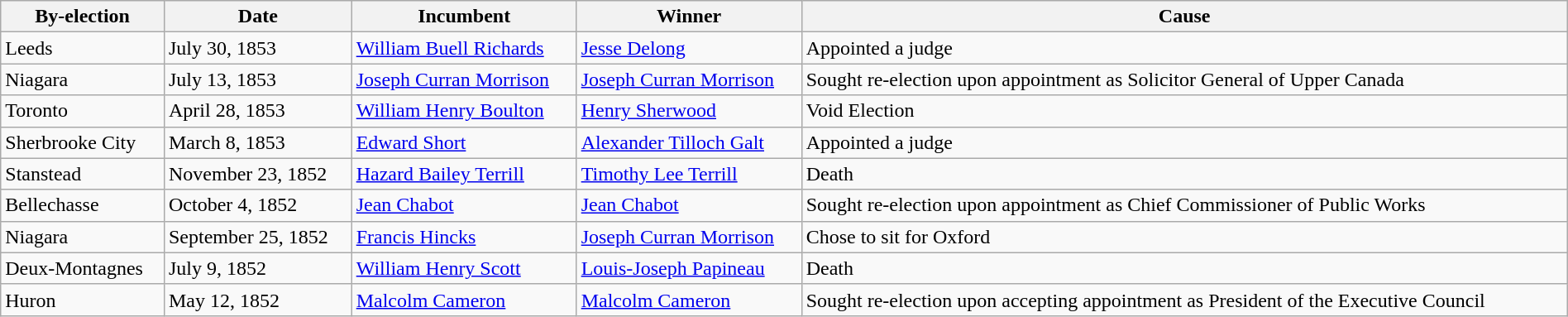<table class=wikitable style="width:100%">
<tr>
<th>By-election</th>
<th>Date</th>
<th>Incumbent</th>
<th>Winner</th>
<th>Cause</th>
</tr>
<tr>
<td>Leeds</td>
<td>July 30, 1853</td>
<td><a href='#'>William Buell Richards</a></td>
<td><a href='#'>Jesse Delong</a></td>
<td>Appointed a judge</td>
</tr>
<tr>
<td>Niagara</td>
<td>July 13, 1853</td>
<td><a href='#'>Joseph Curran Morrison</a></td>
<td><a href='#'>Joseph Curran Morrison</a></td>
<td>Sought re-election upon appointment as Solicitor General of Upper Canada</td>
</tr>
<tr>
<td>Toronto</td>
<td>April 28, 1853</td>
<td><a href='#'>William Henry Boulton</a></td>
<td><a href='#'>Henry Sherwood</a></td>
<td>Void Election</td>
</tr>
<tr>
<td>Sherbrooke City</td>
<td>March 8, 1853</td>
<td><a href='#'>Edward Short</a></td>
<td><a href='#'>Alexander Tilloch Galt</a></td>
<td>Appointed a judge</td>
</tr>
<tr>
<td>Stanstead</td>
<td>November 23, 1852</td>
<td><a href='#'>Hazard Bailey Terrill</a></td>
<td><a href='#'>Timothy Lee Terrill</a></td>
<td>Death</td>
</tr>
<tr>
<td>Bellechasse</td>
<td>October 4, 1852</td>
<td><a href='#'>Jean Chabot</a></td>
<td><a href='#'>Jean Chabot</a></td>
<td>Sought re-election upon appointment as Chief Commissioner of Public Works</td>
</tr>
<tr>
<td>Niagara</td>
<td>September 25, 1852</td>
<td><a href='#'>Francis Hincks</a></td>
<td><a href='#'>Joseph Curran Morrison</a></td>
<td>Chose to sit for Oxford</td>
</tr>
<tr>
<td>Deux-Montagnes</td>
<td>July 9, 1852</td>
<td><a href='#'>William Henry Scott</a></td>
<td><a href='#'>Louis-Joseph Papineau</a></td>
<td>Death</td>
</tr>
<tr>
<td>Huron</td>
<td>May 12, 1852</td>
<td><a href='#'>Malcolm Cameron</a></td>
<td><a href='#'>Malcolm Cameron</a></td>
<td>Sought re-election upon accepting appointment as President of the Executive Council</td>
</tr>
</table>
